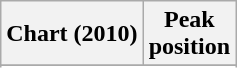<table class="wikitable">
<tr>
<th>Chart (2010)</th>
<th>Peak<br>position</th>
</tr>
<tr>
</tr>
<tr>
</tr>
<tr>
</tr>
</table>
